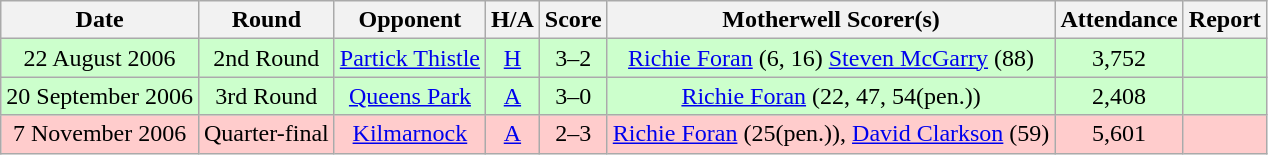<table class="wikitable" style="text-align:center">
<tr>
<th>Date</th>
<th>Round</th>
<th>Opponent</th>
<th>H/A</th>
<th>Score</th>
<th>Motherwell Scorer(s)</th>
<th>Attendance</th>
<th>Report</th>
</tr>
<tr bgcolor = "#ccffcc">
<td>22 August 2006</td>
<td>2nd Round</td>
<td><a href='#'>Partick Thistle</a></td>
<td><a href='#'>H</a></td>
<td>3–2</td>
<td> <a href='#'>Richie Foran</a> (6, 16) <a href='#'>Steven McGarry</a> (88)</td>
<td>3,752</td>
<td></td>
</tr>
<tr bgcolor = "#ccffcc">
<td>20 September 2006</td>
<td>3rd Round</td>
<td><a href='#'>Queens Park</a></td>
<td><a href='#'>A</a></td>
<td>3–0</td>
<td> <a href='#'>Richie Foran</a> (22, 47, 54(pen.))</td>
<td>2,408</td>
<td></td>
</tr>
<tr bgcolor = "#ffcccc">
<td>7 November 2006</td>
<td>Quarter-final</td>
<td><a href='#'>Kilmarnock</a></td>
<td><a href='#'>A</a></td>
<td>2–3</td>
<td> <a href='#'>Richie Foran</a> (25(pen.)), <a href='#'>David Clarkson</a> (59)</td>
<td>5,601</td>
<td></td>
</tr>
</table>
